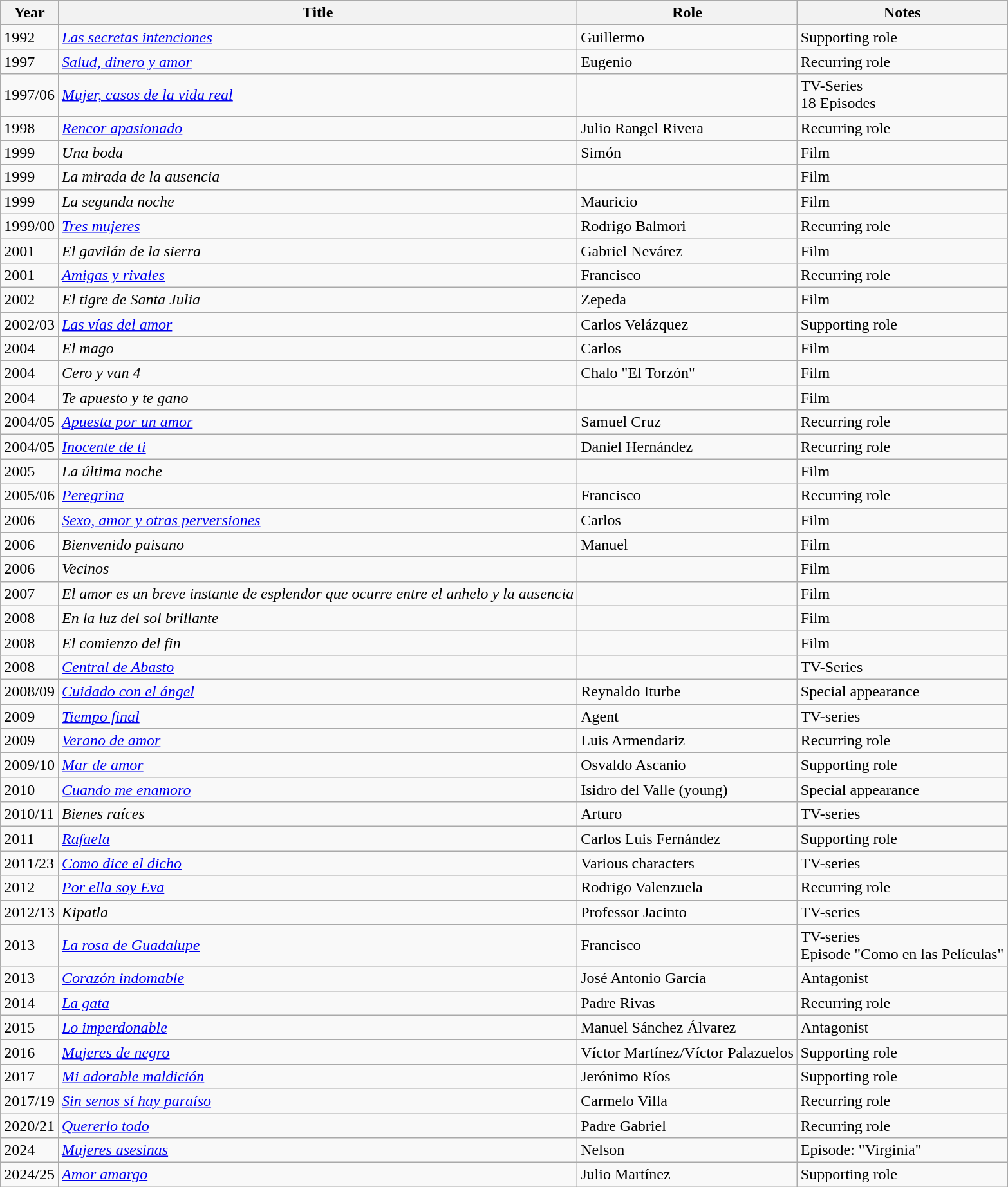<table class="wikitable">
<tr>
<th>Year</th>
<th>Title</th>
<th>Role</th>
<th>Notes</th>
</tr>
<tr>
<td>1992</td>
<td><em><a href='#'>Las secretas intenciones</a></em></td>
<td>Guillermo</td>
<td>Supporting role</td>
</tr>
<tr>
<td>1997</td>
<td><em><a href='#'>Salud, dinero y amor</a></em></td>
<td>Eugenio</td>
<td>Recurring role</td>
</tr>
<tr>
<td>1997/06</td>
<td><em><a href='#'>Mujer, casos de la vida real</a></em></td>
<td></td>
<td>TV-Series<br>18 Episodes</td>
</tr>
<tr>
<td>1998</td>
<td><em><a href='#'>Rencor apasionado</a></em></td>
<td>Julio Rangel Rivera</td>
<td>Recurring role</td>
</tr>
<tr>
<td>1999</td>
<td><em>Una boda</em></td>
<td>Simón</td>
<td>Film</td>
</tr>
<tr>
<td>1999</td>
<td><em>La mirada de la ausencia</em></td>
<td></td>
<td>Film</td>
</tr>
<tr>
<td>1999</td>
<td><em>La segunda noche</em></td>
<td>Mauricio</td>
<td>Film</td>
</tr>
<tr>
<td>1999/00</td>
<td><em><a href='#'>Tres mujeres</a></em></td>
<td>Rodrigo Balmori</td>
<td>Recurring role</td>
</tr>
<tr>
<td>2001</td>
<td><em>El gavilán de la sierra</em></td>
<td>Gabriel Nevárez</td>
<td>Film</td>
</tr>
<tr>
<td>2001</td>
<td><em><a href='#'>Amigas y rivales</a></em></td>
<td>Francisco</td>
<td>Recurring role</td>
</tr>
<tr>
<td>2002</td>
<td><em>El tigre de Santa Julia</em></td>
<td>Zepeda</td>
<td>Film</td>
</tr>
<tr>
<td>2002/03</td>
<td><em><a href='#'>Las vías del amor</a></em></td>
<td>Carlos Velázquez</td>
<td>Supporting role</td>
</tr>
<tr>
<td>2004</td>
<td><em>El mago</em></td>
<td>Carlos</td>
<td>Film</td>
</tr>
<tr>
<td>2004</td>
<td><em>Cero y van 4</em></td>
<td>Chalo "El Torzón"</td>
<td>Film</td>
</tr>
<tr>
<td>2004</td>
<td><em>Te apuesto y te gano</em></td>
<td></td>
<td>Film</td>
</tr>
<tr>
<td>2004/05</td>
<td><em><a href='#'>Apuesta por un amor</a></em></td>
<td>Samuel Cruz</td>
<td>Recurring role</td>
</tr>
<tr>
<td>2004/05</td>
<td><em><a href='#'>Inocente de ti</a></em></td>
<td>Daniel Hernández</td>
<td>Recurring role</td>
</tr>
<tr>
<td>2005</td>
<td><em>La última noche</em></td>
<td></td>
<td>Film</td>
</tr>
<tr>
<td>2005/06</td>
<td><em><a href='#'>Peregrina</a></em></td>
<td>Francisco</td>
<td>Recurring role</td>
</tr>
<tr>
<td>2006</td>
<td><em><a href='#'>Sexo, amor y otras perversiones</a></em></td>
<td>Carlos</td>
<td>Film</td>
</tr>
<tr>
<td>2006</td>
<td><em>Bienvenido paisano</em></td>
<td>Manuel</td>
<td>Film</td>
</tr>
<tr>
<td>2006</td>
<td><em>Vecinos</em></td>
<td></td>
<td>Film</td>
</tr>
<tr>
<td>2007</td>
<td><em>El amor es un breve instante de esplendor que ocurre entre el anhelo y la ausencia</em></td>
<td></td>
<td>Film</td>
</tr>
<tr>
<td>2008</td>
<td><em>En la luz del sol brillante</em></td>
<td></td>
<td>Film</td>
</tr>
<tr>
<td>2008</td>
<td><em>El comienzo del fin</em></td>
<td></td>
<td>Film</td>
</tr>
<tr>
<td>2008</td>
<td><em><a href='#'>Central de Abasto</a></em></td>
<td></td>
<td>TV-Series</td>
</tr>
<tr>
<td>2008/09</td>
<td><em><a href='#'>Cuidado con el ángel</a></em></td>
<td>Reynaldo Iturbe</td>
<td>Special appearance</td>
</tr>
<tr>
<td>2009</td>
<td><em><a href='#'>Tiempo final</a></em></td>
<td>Agent</td>
<td>TV-series</td>
</tr>
<tr>
<td>2009</td>
<td><em><a href='#'>Verano de amor</a></em></td>
<td>Luis Armendariz</td>
<td>Recurring role</td>
</tr>
<tr>
<td>2009/10</td>
<td><em><a href='#'>Mar de amor</a></em></td>
<td>Osvaldo Ascanio</td>
<td>Supporting role</td>
</tr>
<tr>
<td>2010</td>
<td><em><a href='#'>Cuando me enamoro</a></em></td>
<td>Isidro del Valle (young)</td>
<td>Special appearance</td>
</tr>
<tr>
<td>2010/11</td>
<td><em>Bienes raíces</em></td>
<td>Arturo</td>
<td>TV-series</td>
</tr>
<tr>
<td>2011</td>
<td><em><a href='#'>Rafaela</a></em></td>
<td>Carlos Luis Fernández</td>
<td>Supporting role</td>
</tr>
<tr>
<td>2011/23</td>
<td><em><a href='#'>Como dice el dicho</a></em></td>
<td>Various characters</td>
<td>TV-series</td>
</tr>
<tr>
<td>2012</td>
<td><em><a href='#'>Por ella soy Eva</a></em></td>
<td>Rodrigo Valenzuela</td>
<td>Recurring role</td>
</tr>
<tr>
<td>2012/13</td>
<td><em>Kipatla</em></td>
<td>Professor Jacinto</td>
<td>TV-series</td>
</tr>
<tr>
<td>2013</td>
<td><em><a href='#'>La rosa de Guadalupe</a></em></td>
<td>Francisco</td>
<td>TV-series<br> Episode "Como en las Películas"</td>
</tr>
<tr>
<td>2013</td>
<td><em><a href='#'>Corazón indomable</a></em></td>
<td>José Antonio García</td>
<td>Antagonist</td>
</tr>
<tr>
<td>2014</td>
<td><em><a href='#'>La gata</a></em></td>
<td>Padre Rivas</td>
<td>Recurring role</td>
</tr>
<tr>
<td>2015</td>
<td><em><a href='#'>Lo imperdonable</a></em></td>
<td>Manuel Sánchez Álvarez</td>
<td>Antagonist</td>
</tr>
<tr>
<td>2016</td>
<td><em><a href='#'>Mujeres de negro</a></em></td>
<td>Víctor Martínez/Víctor Palazuelos</td>
<td>Supporting role</td>
</tr>
<tr>
<td>2017</td>
<td><em><a href='#'>Mi adorable maldición</a></em></td>
<td>Jerónimo Ríos</td>
<td>Supporting role</td>
</tr>
<tr>
<td>2017/19</td>
<td><em><a href='#'>Sin senos sí hay paraíso</a></em></td>
<td>Carmelo Villa</td>
<td>Recurring role</td>
</tr>
<tr>
<td>2020/21</td>
<td><em><a href='#'>Quererlo todo</a></em></td>
<td>Padre Gabriel</td>
<td>Recurring role</td>
</tr>
<tr>
<td>2024</td>
<td><em><a href='#'>Mujeres asesinas</a></em></td>
<td>Nelson</td>
<td>Episode: "Virginia"</td>
</tr>
<tr>
<td>2024/25</td>
<td><em><a href='#'>Amor amargo</a></em></td>
<td>Julio Martínez</td>
<td>Supporting role</td>
</tr>
</table>
